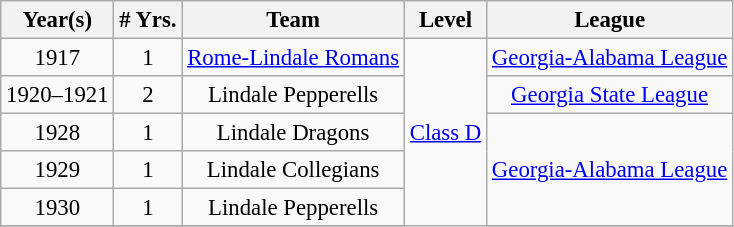<table class="wikitable" style="text-align:center; font-size: 95%;">
<tr>
<th>Year(s)</th>
<th># Yrs.</th>
<th>Team</th>
<th>Level</th>
<th>League</th>
</tr>
<tr>
<td>1917</td>
<td>1</td>
<td><a href='#'>Rome-Lindale Romans</a></td>
<td rowspan=6><a href='#'>Class D</a></td>
<td><a href='#'>Georgia-Alabama League</a></td>
</tr>
<tr>
<td>1920–1921</td>
<td>2</td>
<td>Lindale Pepperells</td>
<td><a href='#'>Georgia State League</a></td>
</tr>
<tr>
<td>1928</td>
<td>1</td>
<td>Lindale Dragons</td>
<td rowspan=3><a href='#'>Georgia-Alabama League</a></td>
</tr>
<tr>
<td>1929</td>
<td>1</td>
<td>Lindale Collegians</td>
</tr>
<tr>
<td>1930</td>
<td>1</td>
<td>Lindale Pepperells</td>
</tr>
<tr>
</tr>
</table>
